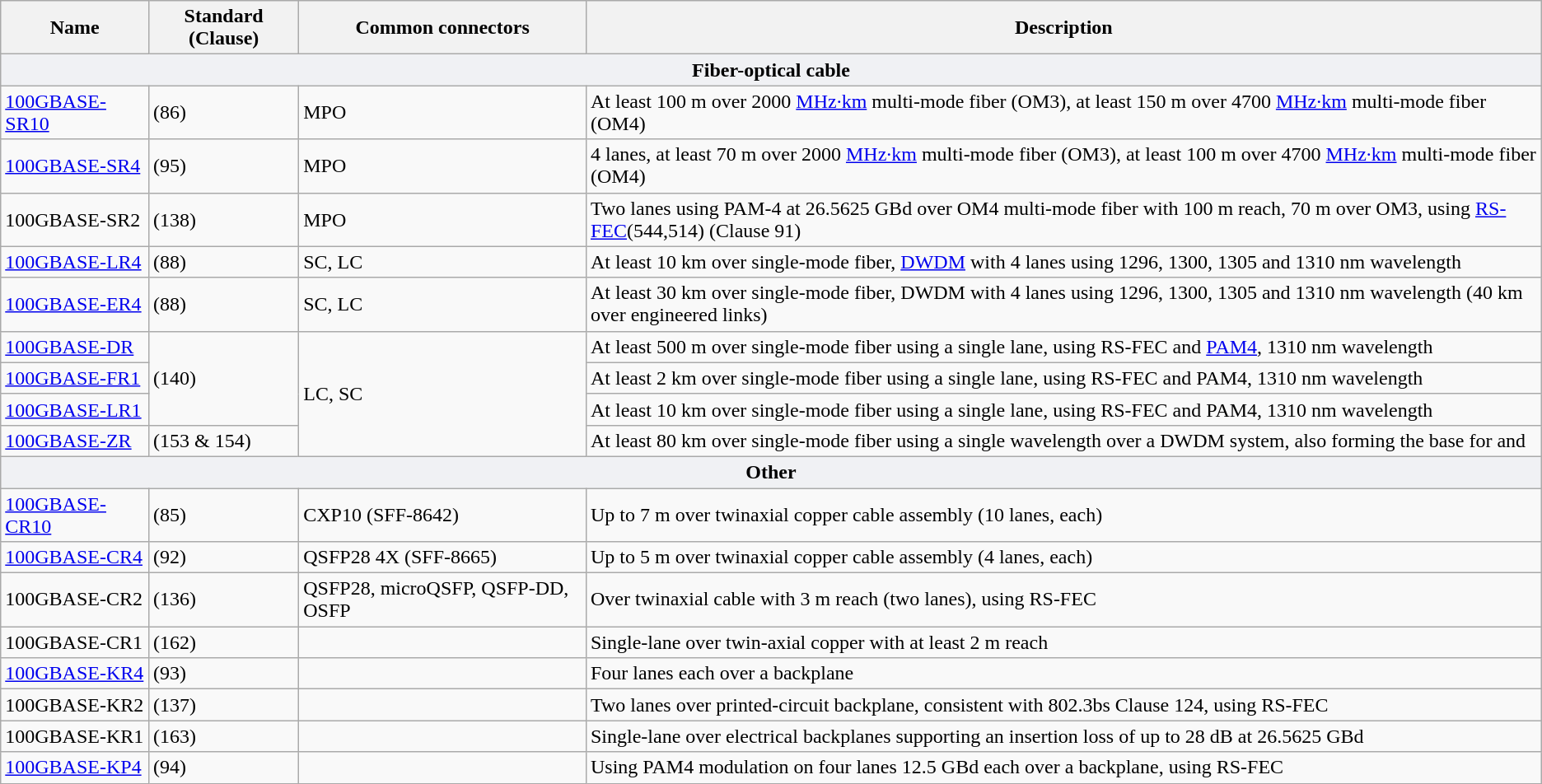<table class="wikitable">
<tr>
<th>Name</th>
<th>Standard (Clause)</th>
<th>Common connectors</th>
<th>Description</th>
</tr>
<tr>
<th colspan=4 style="background-color: #F0F1F4">Fiber-optical cable</th>
</tr>
<tr>
<td><a href='#'>100GBASE-SR10</a></td>
<td> (86)</td>
<td>MPO</td>
<td>At least 100 m over 2000 <a href='#'>MHz·km</a> multi-mode fiber (OM3), at least 150 m over 4700 <a href='#'>MHz·km</a> multi-mode fiber (OM4)</td>
</tr>
<tr>
<td><a href='#'>100GBASE-SR4</a></td>
<td> (95)</td>
<td>MPO</td>
<td>4 lanes, at least 70 m over 2000 <a href='#'>MHz·km</a> multi-mode fiber (OM3), at least 100 m over 4700 <a href='#'>MHz·km</a> multi-mode fiber (OM4)</td>
</tr>
<tr>
<td>100GBASE-SR2</td>
<td> (138)</td>
<td>MPO</td>
<td>Two  lanes using PAM-4 at 26.5625 GBd over OM4 multi-mode fiber with 100 m reach, 70 m over OM3, using <a href='#'>RS-FEC</a>(544,514) (Clause 91)</td>
</tr>
<tr>
<td><a href='#'>100GBASE-LR4</a></td>
<td> (88)</td>
<td>SC, LC</td>
<td>At least 10 km over single-mode fiber, <a href='#'>DWDM</a> with 4 lanes using 1296, 1300, 1305 and 1310 nm wavelength</td>
</tr>
<tr>
<td><a href='#'>100GBASE-ER4</a></td>
<td> (88)</td>
<td>SC, LC</td>
<td>At least 30 km over single-mode fiber, DWDM with 4 lanes using 1296, 1300, 1305 and 1310 nm wavelength (40 km over engineered links)</td>
</tr>
<tr>
<td><a href='#'>100GBASE-DR</a></td>
<td rowspan=3> (140)</td>
<td rowspan=4>LC, SC</td>
<td>At least 500 m over single-mode fiber using a single lane, using RS-FEC and <a href='#'>PAM4</a>, 1310 nm wavelength</td>
</tr>
<tr>
<td><a href='#'>100GBASE-FR1</a></td>
<td>At least 2 km over single-mode fiber using a single lane, using RS-FEC and PAM4, 1310 nm wavelength</td>
</tr>
<tr>
<td><a href='#'>100GBASE-LR1</a></td>
<td>At least 10 km over single-mode fiber using a single lane, using RS-FEC and PAM4, 1310 nm wavelength</td>
</tr>
<tr>
<td><a href='#'>100GBASE-ZR</a></td>
<td> (153 & 154)</td>
<td>At least 80 km over single-mode fiber using a single wavelength over a DWDM system, also forming the base for  and </td>
</tr>
<tr>
<th colspan=4 style="background-color: #F0F1F4">Other</th>
</tr>
<tr>
<td><a href='#'>100GBASE-CR10</a></td>
<td> (85)</td>
<td>CXP10 (SFF-8642)</td>
<td>Up to 7 m over twinaxial copper cable assembly (10 lanes,  each)</td>
</tr>
<tr>
<td><a href='#'>100GBASE-CR4</a></td>
<td> (92)</td>
<td>QSFP28 4X (SFF-8665)</td>
<td>Up to 5 m over twinaxial copper cable assembly (4 lanes,  each)</td>
</tr>
<tr>
<td>100GBASE-CR2</td>
<td> (136)</td>
<td>QSFP28, microQSFP, QSFP-DD, OSFP</td>
<td>Over twinaxial cable with 3 m reach (two  lanes), using RS-FEC</td>
</tr>
<tr>
<td>100GBASE-CR1</td>
<td> (162)</td>
<td></td>
<td>Single-lane over twin-axial copper with at least 2 m reach</td>
</tr>
<tr>
<td><a href='#'>100GBASE-KR4</a></td>
<td> (93)</td>
<td></td>
<td>Four lanes  each over a backplane</td>
</tr>
<tr>
<td>100GBASE-KR2</td>
<td> (137)</td>
<td></td>
<td>Two  lanes over printed-circuit backplane, consistent with 802.3bs Clause 124, using RS-FEC</td>
</tr>
<tr>
<td>100GBASE-KR1</td>
<td> (163)</td>
<td></td>
<td>Single-lane over electrical backplanes supporting an insertion loss of up to 28 dB at 26.5625 GBd</td>
</tr>
<tr>
<td><a href='#'>100GBASE-KP4</a></td>
<td> (94)</td>
<td></td>
<td>Using PAM4 modulation on four lanes 12.5 GBd each over a backplane, using RS-FEC</td>
</tr>
</table>
